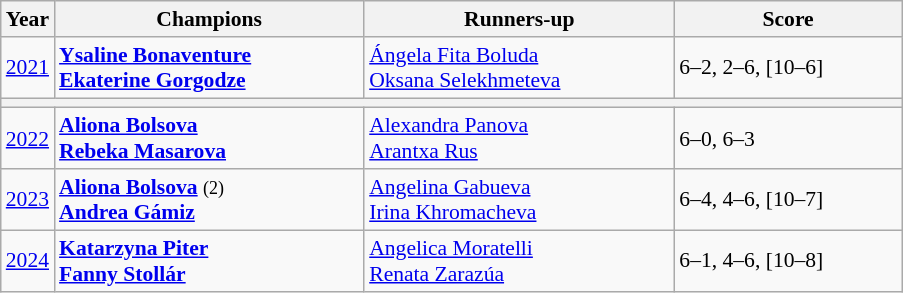<table class="wikitable" style="font-size:90%">
<tr>
<th>Year</th>
<th width="200">Champions</th>
<th width="200">Runners-up</th>
<th width="145">Score</th>
</tr>
<tr>
<td><a href='#'>2021</a></td>
<td> <strong><a href='#'>Ysaline Bonaventure</a></strong> <br>  <strong><a href='#'>Ekaterine Gorgodze</a></strong></td>
<td> <a href='#'>Ángela Fita Boluda</a> <br>  <a href='#'>Oksana Selekhmeteva</a></td>
<td>6–2, 2–6, [10–6]</td>
</tr>
<tr>
<th colspan="4"></th>
</tr>
<tr>
<td><a href='#'>2022</a></td>
<td> <strong><a href='#'>Aliona Bolsova</a></strong> <br>  <strong><a href='#'>Rebeka Masarova</a></strong></td>
<td> <a href='#'>Alexandra Panova</a> <br>  <a href='#'>Arantxa Rus</a></td>
<td>6–0, 6–3</td>
</tr>
<tr>
<td><a href='#'>2023</a></td>
<td> <strong><a href='#'>Aliona Bolsova</a></strong> <small>(2)</small> <br>  <strong><a href='#'>Andrea Gámiz</a></strong></td>
<td> <a href='#'>Angelina Gabueva</a> <br>  <a href='#'>Irina Khromacheva</a></td>
<td>6–4, 4–6, [10–7]</td>
</tr>
<tr>
<td><a href='#'>2024</a></td>
<td> <strong><a href='#'>Katarzyna Piter</a></strong> <br>  <strong><a href='#'>Fanny Stollár</a></strong></td>
<td> <a href='#'>Angelica Moratelli</a> <br>  <a href='#'>Renata Zarazúa</a></td>
<td>6–1, 4–6, [10–8]</td>
</tr>
</table>
